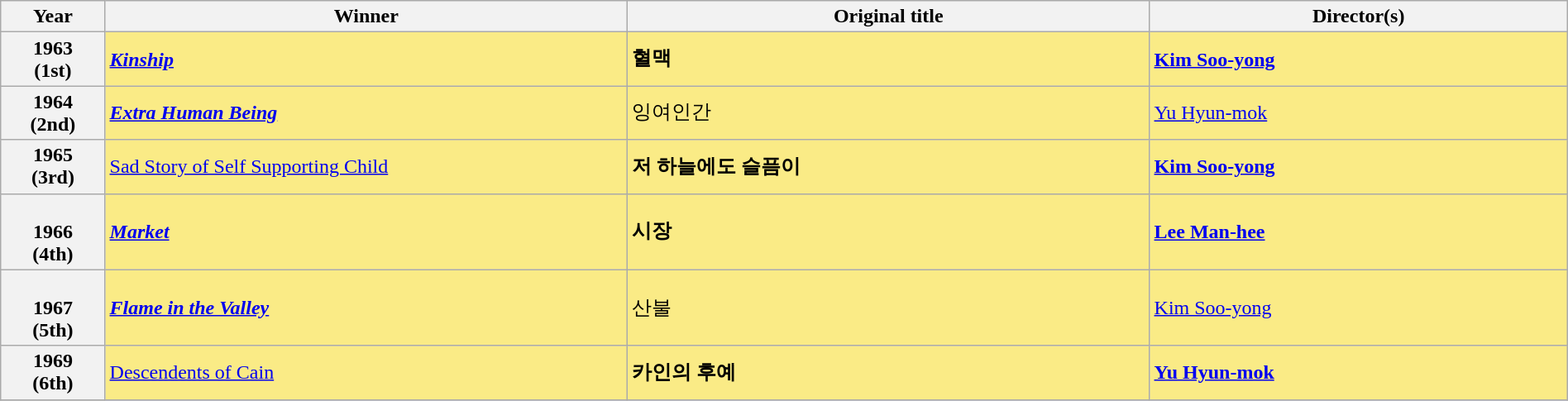<table class="wikitable" style="width:100%;" cellpadding="6">
<tr>
<th style="width:5%;">Year</th>
<th style="width:25%;">Winner</th>
<th style="width:25%;">Original title</th>
<th style="width:20%;">Director(s)</th>
</tr>
<tr>
<th><div>1963<br>(1st)
</div></th>
<td style="background:#FAEB86;"><em><a href='#'><strong>Kinship</strong></a> </em></td>
<td style="background:#FAEB86;"><strong>혈맥</strong></td>
<td style="background:#FAEB86;"><strong><a href='#'>Kim Soo-yong</a></strong></td>
</tr>
<tr>
<th>1964<br>(2nd)</th>
<td style="background:#FAEB86;"><strong><em><a href='#'>Extra Human Being</a><strong> <em></td>
<td style="background:#FAEB86;"></strong>잉여인간<strong></td>
<td style="background:#FAEB86;"></strong><a href='#'>Yu Hyun-mok</a><strong></td>
</tr>
<tr>
<th>1965<br>(3rd)</th>
<td style="background:#FAEB86;"></em></strong><a href='#'>Sad Story of Self Supporting Child</a></strong> </em></td>
<td style="background:#FAEB86;"><strong>저 하늘에도 슬픔이</strong></td>
<td style="background:#FAEB86;"><strong><a href='#'>Kim Soo-yong</a></strong></td>
</tr>
<tr>
<th><div><br>1966<br>(4th)
</div></th>
<td style="background:#FAEB86;"><em><a href='#'><strong>Market</strong></a> </em></td>
<td style="background:#FAEB86;"><strong>시장</strong></td>
<td style="background:#FAEB86;"><a href='#'><strong>Lee Man-hee</strong></a></td>
</tr>
<tr>
<th><div><br>1967<br>(5th)
</div></th>
<td style="background:#FAEB86;"><strong><em><a href='#'>Flame in the Valley</a><strong> <em></td>
<td style="background:#FAEB86;"></strong>산불<strong></td>
<td style="background:#FAEB86;"></strong><a href='#'>Kim Soo-yong</a><strong></td>
</tr>
<tr>
<th>1969<br>(6th)</th>
<td style="background:#FAEB86;"></em></strong><a href='#'>Descendents of Cain</a></strong> </em></td>
<td style="background:#FAEB86;"><strong>카인의 후예</strong></td>
<td style="background:#FAEB86;"><strong><a href='#'>Yu Hyun-mok</a></strong></td>
</tr>
<tr>
</tr>
</table>
